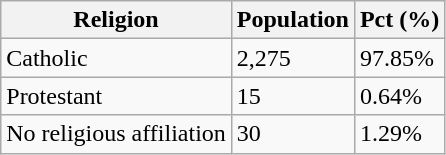<table class="wikitable">
<tr>
<th>Religion</th>
<th>Population</th>
<th>Pct (%)</th>
</tr>
<tr>
<td>Catholic</td>
<td>2,275</td>
<td>97.85%</td>
</tr>
<tr>
<td>Protestant</td>
<td>15</td>
<td>0.64%</td>
</tr>
<tr>
<td>No religious affiliation</td>
<td>30</td>
<td>1.29%</td>
</tr>
</table>
